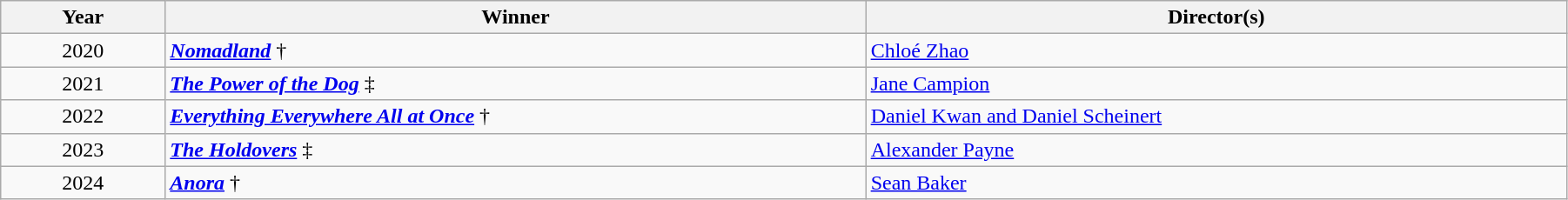<table class="wikitable" width="95%" cellpadding="5">
<tr>
<th width="100"><strong>Year</strong></th>
<th width="450"><strong>Winner</strong></th>
<th width="450"><strong>Director(s)</strong></th>
</tr>
<tr>
<td style="text-align:center;">2020</td>
<td><strong><em><a href='#'>Nomadland</a></em></strong> †</td>
<td><a href='#'>Chloé Zhao</a></td>
</tr>
<tr>
<td style="text-align:center;">2021</td>
<td><strong><em><a href='#'>The Power of the Dog</a></em></strong> ‡</td>
<td><a href='#'>Jane Campion</a></td>
</tr>
<tr>
<td style="text-align:center;">2022</td>
<td><strong><em><a href='#'>Everything Everywhere All at Once</a></em></strong> †</td>
<td><a href='#'>Daniel Kwan and Daniel Scheinert</a></td>
</tr>
<tr>
<td style="text-align:center;">2023</td>
<td><strong><em><a href='#'>The Holdovers</a></em></strong> ‡</td>
<td><a href='#'>Alexander Payne</a></td>
</tr>
<tr>
<td style="text-align:center;">2024</td>
<td><strong><em><a href='#'>Anora</a></em></strong> †</td>
<td><a href='#'>Sean Baker</a></td>
</tr>
</table>
